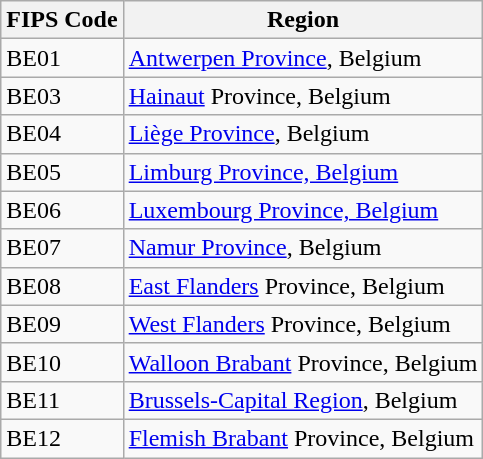<table class="wikitable">
<tr>
<th>FIPS Code</th>
<th>Region</th>
</tr>
<tr>
<td>BE01</td>
<td><a href='#'>Antwerpen Province</a>, Belgium</td>
</tr>
<tr>
<td>BE03</td>
<td><a href='#'>Hainaut</a> Province, Belgium</td>
</tr>
<tr>
<td>BE04</td>
<td><a href='#'>Liège Province</a>, Belgium</td>
</tr>
<tr>
<td>BE05</td>
<td><a href='#'>Limburg Province, Belgium</a></td>
</tr>
<tr>
<td>BE06</td>
<td><a href='#'>Luxembourg Province, Belgium</a></td>
</tr>
<tr>
<td>BE07</td>
<td><a href='#'>Namur Province</a>, Belgium</td>
</tr>
<tr>
<td>BE08</td>
<td><a href='#'>East Flanders</a> Province, Belgium</td>
</tr>
<tr>
<td>BE09</td>
<td><a href='#'>West Flanders</a> Province, Belgium</td>
</tr>
<tr>
<td>BE10</td>
<td><a href='#'>Walloon Brabant</a> Province, Belgium</td>
</tr>
<tr>
<td>BE11</td>
<td><a href='#'>Brussels-Capital Region</a>, Belgium</td>
</tr>
<tr>
<td>BE12</td>
<td><a href='#'>Flemish Brabant</a> Province, Belgium</td>
</tr>
</table>
